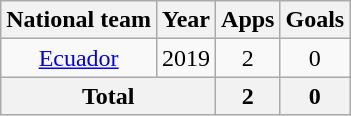<table class=wikitable style=text-align:center>
<tr>
<th>National team</th>
<th>Year</th>
<th>Apps</th>
<th>Goals</th>
</tr>
<tr>
<td rowspan=1><a href='#'>Ecuador</a></td>
<td>2019</td>
<td>2</td>
<td>0</td>
</tr>
<tr>
<th colspan=2>Total</th>
<th>2</th>
<th>0</th>
</tr>
</table>
